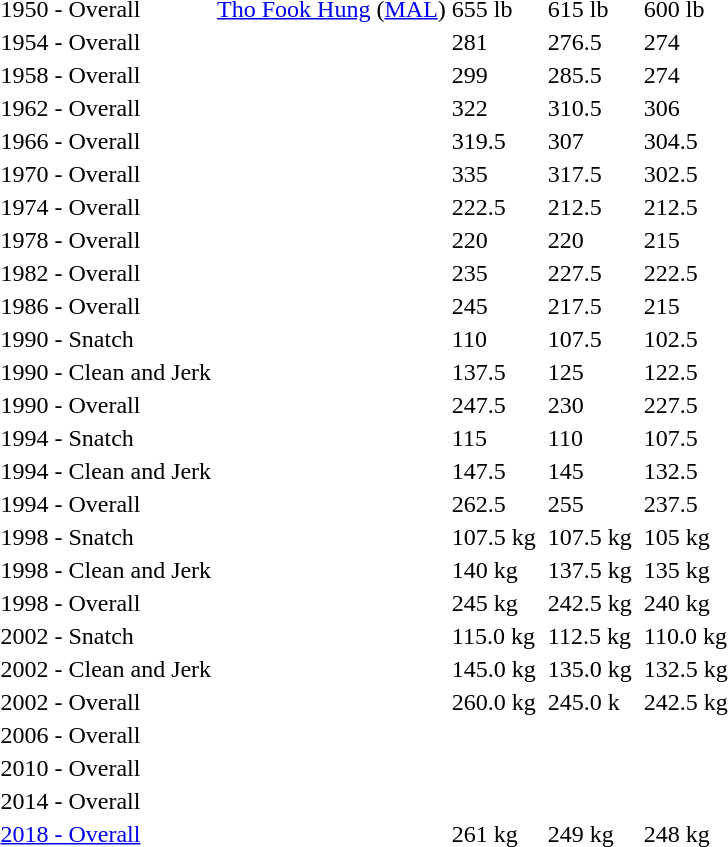<table>
<tr>
<td>1950 - Overall</td>
<td> <a href='#'>Tho Fook Hung</a> <span>(<a href='#'>MAL</a>)</span></td>
<td>655 lb</td>
<td></td>
<td>615 lb</td>
<td></td>
<td>600 lb</td>
</tr>
<tr>
<td>1954 - Overall</td>
<td></td>
<td>281</td>
<td></td>
<td>276.5</td>
<td></td>
<td>274</td>
</tr>
<tr>
<td>1958 - Overall</td>
<td></td>
<td>299</td>
<td></td>
<td>285.5</td>
<td></td>
<td>274</td>
</tr>
<tr>
<td>1962 - Overall</td>
<td></td>
<td>322</td>
<td></td>
<td>310.5</td>
<td></td>
<td>306</td>
</tr>
<tr>
<td>1966 - Overall</td>
<td></td>
<td>319.5</td>
<td></td>
<td>307</td>
<td></td>
<td>304.5</td>
</tr>
<tr>
<td>1970 - Overall</td>
<td></td>
<td>335</td>
<td></td>
<td>317.5</td>
<td></td>
<td>302.5</td>
</tr>
<tr>
<td>1974 - Overall</td>
<td></td>
<td>222.5</td>
<td></td>
<td>212.5</td>
<td></td>
<td>212.5</td>
</tr>
<tr>
<td>1978 - Overall</td>
<td></td>
<td>220</td>
<td></td>
<td>220</td>
<td></td>
<td>215</td>
</tr>
<tr>
<td>1982 - Overall</td>
<td></td>
<td>235</td>
<td></td>
<td>227.5</td>
<td></td>
<td>222.5</td>
</tr>
<tr>
<td>1986 - Overall</td>
<td></td>
<td>245</td>
<td></td>
<td>217.5</td>
<td></td>
<td>215</td>
</tr>
<tr>
<td>1990 - Snatch</td>
<td></td>
<td>110</td>
<td></td>
<td>107.5</td>
<td></td>
<td>102.5</td>
</tr>
<tr>
<td>1990 - Clean and Jerk</td>
<td></td>
<td>137.5</td>
<td></td>
<td>125</td>
<td></td>
<td>122.5</td>
</tr>
<tr>
<td>1990 - Overall</td>
<td></td>
<td>247.5</td>
<td></td>
<td>230</td>
<td></td>
<td>227.5</td>
</tr>
<tr>
<td>1994 - Snatch</td>
<td></td>
<td>115</td>
<td></td>
<td>110</td>
<td></td>
<td>107.5</td>
</tr>
<tr>
<td>1994 - Clean and Jerk</td>
<td></td>
<td>147.5</td>
<td></td>
<td>145</td>
<td></td>
<td>132.5</td>
</tr>
<tr>
<td>1994 - Overall</td>
<td></td>
<td>262.5</td>
<td></td>
<td>255</td>
<td></td>
<td>237.5</td>
</tr>
<tr>
<td>1998 - Snatch</td>
<td></td>
<td>107.5 kg</td>
<td></td>
<td>107.5 kg</td>
<td></td>
<td>105 kg</td>
</tr>
<tr>
<td>1998 - Clean and Jerk</td>
<td></td>
<td>140 kg</td>
<td></td>
<td>137.5 kg</td>
<td></td>
<td>135 kg</td>
</tr>
<tr>
<td>1998 - Overall</td>
<td></td>
<td>245 kg</td>
<td></td>
<td>242.5 kg</td>
<td></td>
<td>240 kg</td>
</tr>
<tr>
<td>2002 - Snatch</td>
<td></td>
<td>115.0 kg</td>
<td></td>
<td>112.5 kg</td>
<td></td>
<td>110.0 kg</td>
</tr>
<tr>
<td>2002 - Clean and Jerk</td>
<td></td>
<td>145.0 kg</td>
<td></td>
<td>135.0 kg</td>
<td></td>
<td>132.5 kg</td>
</tr>
<tr>
<td>2002 - Overall</td>
<td></td>
<td>260.0 kg</td>
<td></td>
<td>245.0 k</td>
<td></td>
<td>242.5 kg</td>
</tr>
<tr>
<td>2006 - Overall</td>
<td></td>
<td></td>
<td></td>
<td></td>
<td></td>
<td></td>
</tr>
<tr>
<td>2010 - Overall</td>
<td></td>
<td></td>
<td></td>
<td></td>
<td></td>
<td></td>
</tr>
<tr>
<td>2014 - Overall</td>
<td></td>
<td></td>
<td></td>
<td></td>
<td></td>
<td></td>
</tr>
<tr>
<td><a href='#'>2018 - Overall</a></td>
<td></td>
<td>261 kg</td>
<td></td>
<td>249 kg</td>
<td></td>
<td>248 kg</td>
</tr>
</table>
